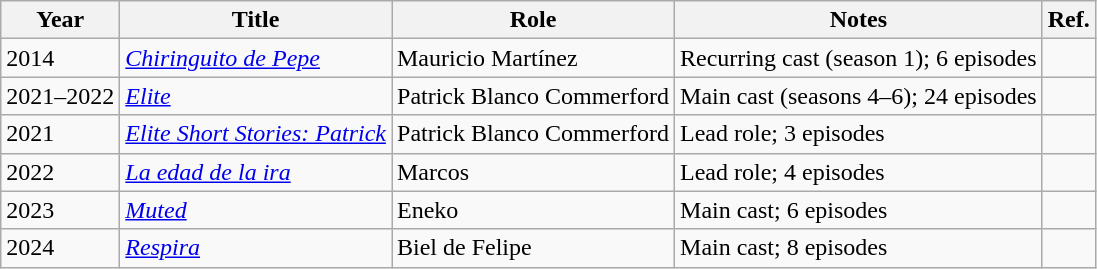<table class="wikitable">
<tr>
<th>Year</th>
<th>Title</th>
<th>Role</th>
<th>Notes</th>
<th>Ref.</th>
</tr>
<tr>
<td>2014</td>
<td><em><a href='#'>Chiringuito de Pepe</a></em></td>
<td>Mauricio Martínez</td>
<td>Recurring cast (season 1); 6 episodes</td>
<td></td>
</tr>
<tr>
<td>2021–2022</td>
<td><em><a href='#'>Elite</a></em></td>
<td>Patrick Blanco Commerford</td>
<td>Main cast (seasons 4–6); 24 episodes</td>
<td></td>
</tr>
<tr>
<td>2021</td>
<td><em><a href='#'>Elite Short Stories: Patrick</a></em></td>
<td>Patrick Blanco Commerford</td>
<td>Lead role; 3 episodes</td>
<td></td>
</tr>
<tr>
<td>2022</td>
<td><em><a href='#'>La edad de la ira</a></em></td>
<td>Marcos</td>
<td>Lead role; 4 episodes</td>
<td></td>
</tr>
<tr>
<td>2023</td>
<td><em><a href='#'>Muted</a></em></td>
<td>Eneko</td>
<td>Main cast; 6 episodes</td>
<td></td>
</tr>
<tr>
<td>2024</td>
<td><em><a href='#'>Respira</a></em></td>
<td>Biel de Felipe</td>
<td>Main cast; 8 episodes</td>
<td></td>
</tr>
</table>
